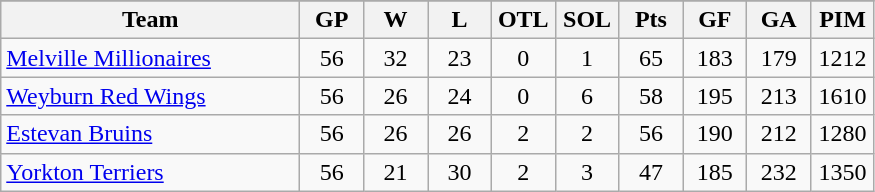<table class="wikitable sortable" style="text-align:center">
<tr>
</tr>
<tr>
<th class="sortable"; style=width:12em>Team</th>
<th style=width:2.2em><abbr>GP</abbr></th>
<th style=width:2.2em><abbr>W</abbr></th>
<th style=width:2.2em><abbr>L</abbr></th>
<th style=width:2.2em><abbr>OTL</abbr></th>
<th style=width:2.2em><abbr>SOL</abbr></th>
<th style=width:2.2em><abbr>Pts</abbr></th>
<th style=width:2.2em><abbr>GF</abbr></th>
<th style=width:2.2em><abbr>GA</abbr></th>
<th style=width:2.2em><abbr>PIM</abbr></th>
</tr>
<tr>
<td align="left"><a href='#'>Melville Millionaires</a></td>
<td>56</td>
<td>32</td>
<td>23</td>
<td>0</td>
<td>1</td>
<td>65</td>
<td>183</td>
<td>179</td>
<td>1212</td>
</tr>
<tr>
<td align="left"><a href='#'>Weyburn Red Wings</a></td>
<td>56</td>
<td>26</td>
<td>24</td>
<td>0</td>
<td>6</td>
<td>58</td>
<td>195</td>
<td>213</td>
<td>1610</td>
</tr>
<tr>
<td align="left"><a href='#'>Estevan Bruins</a></td>
<td>56</td>
<td>26</td>
<td>26</td>
<td>2</td>
<td>2</td>
<td>56</td>
<td>190</td>
<td>212</td>
<td>1280</td>
</tr>
<tr>
<td align="left"><a href='#'>Yorkton Terriers</a></td>
<td>56</td>
<td>21</td>
<td>30</td>
<td>2</td>
<td>3</td>
<td>47</td>
<td>185</td>
<td>232</td>
<td>1350</td>
</tr>
</table>
